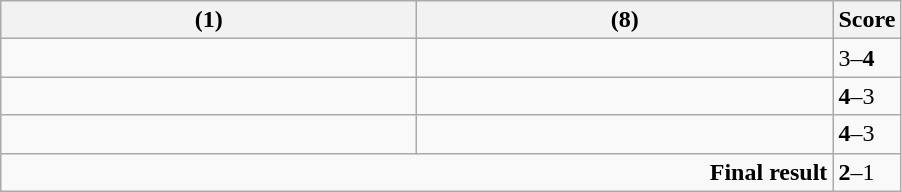<table class="wikitable">
<tr>
<th width=270> (1)</th>
<th width=270> (8)</th>
<th>Score</th>
</tr>
<tr>
<td></td>
<td></td>
<td>3–<strong>4</strong></td>
</tr>
<tr>
<td></td>
<td></td>
<td><strong>4</strong>–3</td>
</tr>
<tr>
<td></td>
<td></td>
<td><strong>4</strong>–3</td>
</tr>
<tr>
<td colspan="2" align="right"><strong>Final result</strong></td>
<td><strong>2</strong>–1</td>
</tr>
</table>
